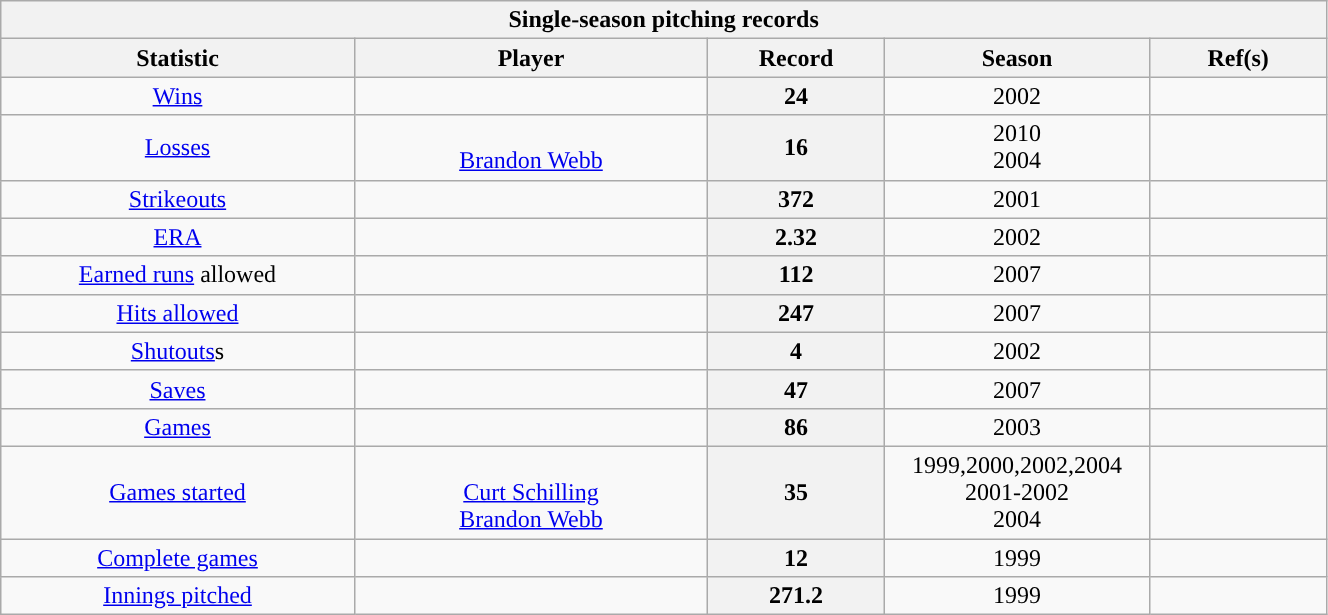<table class="wikitable" style="text-align:center" width="70%">
<tr>
<th colspan=5>Single-season pitching records</th>
</tr>
<tr>
<th scope="col" width=20%>Statistic</th>
<th scope="col" width=20%>Player</th>
<th scope="col" width=10% class="unsortable">Record</th>
<th scope="col" width=10%>Season</th>
<th scope="col" width=10% class="unsortable">Ref(s)</th>
</tr>
<tr>
<td><a href='#'>Wins</a></td>
<td></td>
<th scope="row">24</th>
<td>2002</td>
<td></td>
</tr>
<tr>
<td><a href='#'>Losses</a></td>
<td><br><a href='#'>Brandon Webb</a></td>
<th scope="row">16</th>
<td>2010<br>2004</td>
<td></td>
</tr>
<tr>
<td><a href='#'>Strikeouts</a></td>
<td></td>
<th scope="row">372</th>
<td>2001</td>
<td></td>
</tr>
<tr>
<td><a href='#'>ERA</a></td>
<td></td>
<th scope="row">2.32</th>
<td>2002</td>
<td></td>
</tr>
<tr>
<td><a href='#'>Earned runs</a> allowed</td>
<td></td>
<th scope="row">112</th>
<td>2007</td>
<td></td>
</tr>
<tr>
<td><a href='#'>Hits allowed</a></td>
<td></td>
<th scope="row">247</th>
<td>2007</td>
<td></td>
</tr>
<tr>
<td><a href='#'>Shutouts</a>s</td>
<td></td>
<th scope="row">4</th>
<td>2002</td>
<td></td>
</tr>
<tr>
<td><a href='#'>Saves</a></td>
<td></td>
<th scope="row">47</th>
<td>2007</td>
<td></td>
</tr>
<tr>
<td><a href='#'>Games</a></td>
<td></td>
<th scope="row">86</th>
<td>2003</td>
<td></td>
</tr>
<tr>
<td><a href='#'>Games started</a></td>
<td><br><a href='#'>Curt Schilling</a><br><a href='#'>Brandon Webb</a></td>
<th>35</th>
<td>1999,2000,2002,2004<br>2001-2002<br>2004</td>
<td><br><br></td>
</tr>
<tr>
<td><a href='#'>Complete games</a></td>
<td></td>
<th scope="row">12</th>
<td>1999</td>
<td></td>
</tr>
<tr>
<td><a href='#'>Innings pitched</a></td>
<td></td>
<th scope="row">271.2</th>
<td>1999</td>
<td></td>
</tr>
</table>
